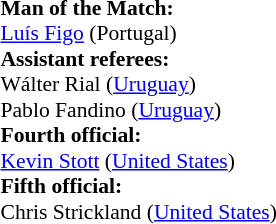<table width=50% style="font-size: 90%">
<tr>
<td><br><strong>Man of the Match:</strong>
<br><a href='#'>Luís Figo</a> (Portugal)<br><strong>Assistant referees:</strong>
<br>Wálter Rial (<a href='#'>Uruguay</a>)
<br>Pablo Fandino (<a href='#'>Uruguay</a>)
<br><strong>Fourth official:</strong>
<br><a href='#'>Kevin Stott</a> (<a href='#'>United States</a>)
<br><strong>Fifth official:</strong>
<br>Chris Strickland (<a href='#'>United States</a>)</td>
</tr>
</table>
